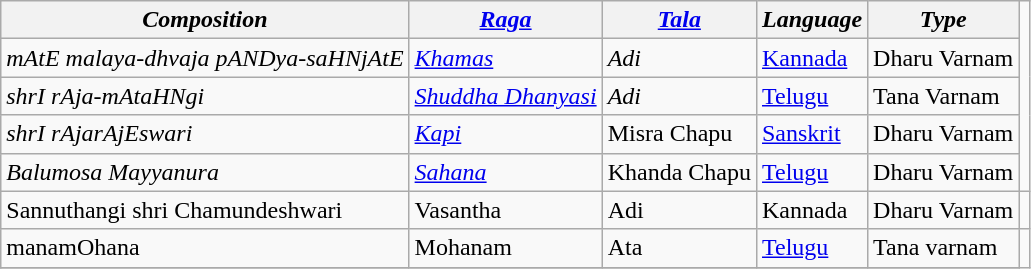<table class="wikitable">
<tr>
<th><em>Composition</em></th>
<th><em><a href='#'>Raga</a></em></th>
<th><em><a href='#'>Tala</a></em></th>
<th><em>Language</em></th>
<th><em>Type</em></th>
</tr>
<tr>
<td><em>mAtE malaya-dhvaja pANDya-saHNjAtE</em></td>
<td><em><a href='#'>Khamas</a></em></td>
<td><em>Adi</em></td>
<td><a href='#'>Kannada</a></td>
<td>Dharu Varnam</td>
</tr>
<tr>
<td><em>shrI rAja-mAtaHNgi</em></td>
<td><em><a href='#'>Shuddha Dhanyasi</a></em></td>
<td><em>Adi</em></td>
<td><a href='#'>Telugu</a></td>
<td>Tana Varnam</td>
</tr>
<tr>
<td><em>shrI rAjarAjEswari</em></td>
<td><em><a href='#'>Kapi</a></em></td>
<td>Misra Chapu</td>
<td><a href='#'>Sanskrit</a></td>
<td>Dharu Varnam</td>
</tr>
<tr>
<td><em>Balumosa Mayyanura</em></td>
<td><em><a href='#'>Sahana</a></em></td>
<td>Khanda Chapu</td>
<td><a href='#'>Telugu</a></td>
<td>Dharu Varnam</td>
</tr>
<tr>
<td>Sannuthangi shri Chamundeshwari</td>
<td>Vasantha</td>
<td>Adi</td>
<td>Kannada</td>
<td>Dharu Varnam</td>
<td></td>
</tr>
<tr>
<td>manamOhana</td>
<td>Mohanam</td>
<td>Ata</td>
<td><a href='#'>Telugu</a></td>
<td>Tana varnam</td>
</tr>
<tr>
</tr>
</table>
